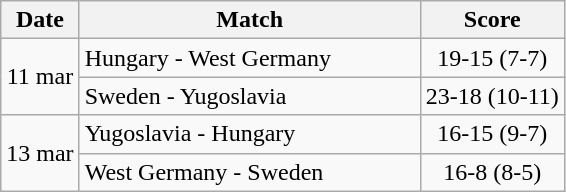<table class="wikitable" style="text-align:center;">
<tr>
<th>Date</th>
<th width=220px>Match</th>
<th>Score</th>
</tr>
<tr>
<td rowspan="2">11 mar</td>
<td align="left">Hungary - West Germany</td>
<td>19-15 (7-7)</td>
</tr>
<tr>
<td align="left">Sweden - Yugoslavia</td>
<td>23-18 (10-11)</td>
</tr>
<tr>
<td rowspan="2">13 mar</td>
<td align="left">Yugoslavia - Hungary</td>
<td>16-15 (9-7)</td>
</tr>
<tr>
<td align="left">West Germany - Sweden</td>
<td>16-8 (8-5)</td>
</tr>
</table>
